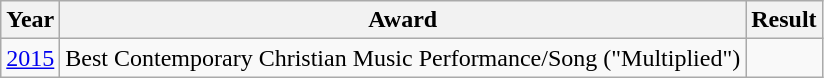<table class="wikitable">
<tr>
<th>Year</th>
<th>Award</th>
<th>Result</th>
</tr>
<tr>
<td><a href='#'>2015</a></td>
<td>Best Contemporary Christian Music Performance/Song ("Multiplied")</td>
<td></td>
</tr>
</table>
